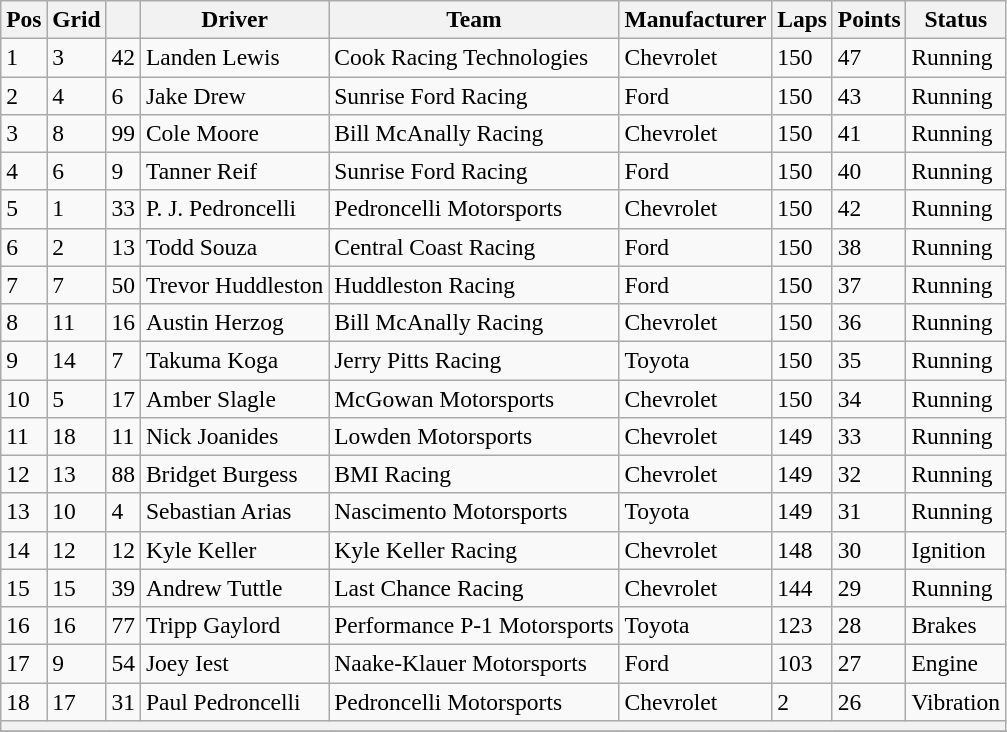<table class="wikitable" style="font-size:98%">
<tr>
<th>Pos</th>
<th>Grid</th>
<th></th>
<th>Driver</th>
<th>Team</th>
<th>Manufacturer</th>
<th>Laps</th>
<th>Points</th>
<th>Status</th>
</tr>
<tr>
<td>1</td>
<td>3</td>
<td>42</td>
<td>Landen Lewis</td>
<td>Cook Racing Technologies</td>
<td>Chevrolet</td>
<td>150</td>
<td>47</td>
<td>Running</td>
</tr>
<tr>
<td>2</td>
<td>4</td>
<td>6</td>
<td>Jake Drew</td>
<td>Sunrise Ford Racing</td>
<td>Ford</td>
<td>150</td>
<td>43</td>
<td>Running</td>
</tr>
<tr>
<td>3</td>
<td>8</td>
<td>99</td>
<td>Cole Moore</td>
<td>Bill McAnally Racing</td>
<td>Chevrolet</td>
<td>150</td>
<td>41</td>
<td>Running</td>
</tr>
<tr>
<td>4</td>
<td>6</td>
<td>9</td>
<td>Tanner Reif</td>
<td>Sunrise Ford Racing</td>
<td>Ford</td>
<td>150</td>
<td>40</td>
<td>Running</td>
</tr>
<tr>
<td>5</td>
<td>1</td>
<td>33</td>
<td>P. J. Pedroncelli</td>
<td>Pedroncelli Motorsports</td>
<td>Chevrolet</td>
<td>150</td>
<td>42</td>
<td>Running</td>
</tr>
<tr>
<td>6</td>
<td>2</td>
<td>13</td>
<td>Todd Souza</td>
<td>Central Coast Racing</td>
<td>Ford</td>
<td>150</td>
<td>38</td>
<td>Running</td>
</tr>
<tr>
<td>7</td>
<td>7</td>
<td>50</td>
<td>Trevor Huddleston</td>
<td>Huddleston Racing</td>
<td>Ford</td>
<td>150</td>
<td>37</td>
<td>Running</td>
</tr>
<tr>
<td>8</td>
<td>11</td>
<td>16</td>
<td>Austin Herzog</td>
<td>Bill McAnally Racing</td>
<td>Chevrolet</td>
<td>150</td>
<td>36</td>
<td>Running</td>
</tr>
<tr>
<td>9</td>
<td>14</td>
<td>7</td>
<td>Takuma Koga</td>
<td>Jerry Pitts Racing</td>
<td>Toyota</td>
<td>150</td>
<td>35</td>
<td>Running</td>
</tr>
<tr>
<td>10</td>
<td>5</td>
<td>17</td>
<td>Amber Slagle</td>
<td>McGowan Motorsports</td>
<td>Chevrolet</td>
<td>150</td>
<td>34</td>
<td>Running</td>
</tr>
<tr>
<td>11</td>
<td>18</td>
<td>11</td>
<td>Nick Joanides</td>
<td>Lowden Motorsports</td>
<td>Chevrolet</td>
<td>149</td>
<td>33</td>
<td>Running</td>
</tr>
<tr>
<td>12</td>
<td>13</td>
<td>88</td>
<td>Bridget Burgess</td>
<td>BMI Racing</td>
<td>Chevrolet</td>
<td>149</td>
<td>32</td>
<td>Running</td>
</tr>
<tr>
<td>13</td>
<td>10</td>
<td>4</td>
<td>Sebastian Arias</td>
<td>Nascimento Motorsports</td>
<td>Toyota</td>
<td>149</td>
<td>31</td>
<td>Running</td>
</tr>
<tr>
<td>14</td>
<td>12</td>
<td>12</td>
<td>Kyle Keller</td>
<td>Kyle Keller Racing</td>
<td>Chevrolet</td>
<td>148</td>
<td>30</td>
<td>Ignition</td>
</tr>
<tr>
<td>15</td>
<td>15</td>
<td>39</td>
<td>Andrew Tuttle</td>
<td>Last Chance Racing</td>
<td>Chevrolet</td>
<td>144</td>
<td>29</td>
<td>Running</td>
</tr>
<tr>
<td>16</td>
<td>16</td>
<td>77</td>
<td>Tripp Gaylord</td>
<td>Performance P-1 Motorsports</td>
<td>Toyota</td>
<td>123</td>
<td>28</td>
<td>Brakes</td>
</tr>
<tr>
<td>17</td>
<td>9</td>
<td>54</td>
<td>Joey Iest</td>
<td>Naake-Klauer Motorsports</td>
<td>Ford</td>
<td>103</td>
<td>27</td>
<td>Engine</td>
</tr>
<tr>
<td>18</td>
<td>17</td>
<td>31</td>
<td>Paul Pedroncelli</td>
<td>Pedroncelli Motorsports</td>
<td>Chevrolet</td>
<td>2</td>
<td>26</td>
<td>Vibration</td>
</tr>
<tr>
<th colspan="9"></th>
</tr>
<tr>
</tr>
</table>
